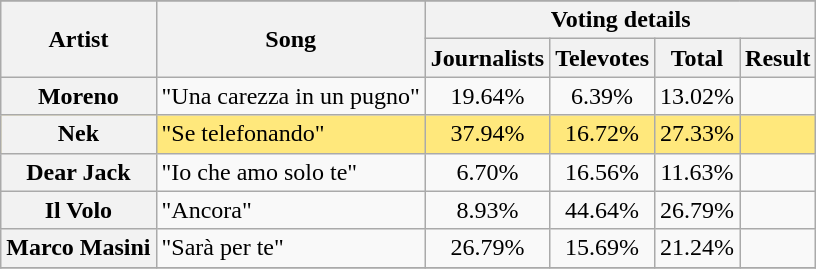<table class="wikitable plainrowheaders sortable" style="text-align:center;">
<tr>
</tr>
<tr>
<th rowspan="2">Artist</th>
<th rowspan="2">Song</th>
<th colspan="4">Voting details</th>
</tr>
<tr>
<th>Journalists</th>
<th>Televotes</th>
<th>Total</th>
<th>Result</th>
</tr>
<tr>
<th scope="row">Moreno</th>
<td style="text-align:left;">"Una carezza in un pugno"</td>
<td>19.64%</td>
<td>6.39%</td>
<td>13.02%</td>
<td></td>
</tr>
<tr style="background:#ffe87c;">
<th scope="row">Nek</th>
<td style="text-align:left;">"Se telefonando"</td>
<td>37.94%</td>
<td>16.72%</td>
<td>27.33%</td>
<td></td>
</tr>
<tr>
<th scope="row">Dear Jack</th>
<td style="text-align:left;">"Io che amo solo te"</td>
<td>6.70%</td>
<td>16.56%</td>
<td>11.63%</td>
<td></td>
</tr>
<tr>
<th scope="row">Il Volo</th>
<td style="text-align:left;">"Ancora"</td>
<td>8.93%</td>
<td>44.64%</td>
<td>26.79%</td>
<td></td>
</tr>
<tr>
<th scope="row">Marco Masini</th>
<td style="text-align:left;">"Sarà per te"</td>
<td>26.79%</td>
<td>15.69%</td>
<td>21.24%</td>
<td></td>
</tr>
<tr>
</tr>
</table>
